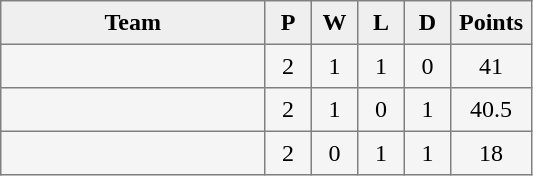<table style=border-collapse:collapse border=1 cellspacing=0 cellpadding=5>
<tr align=center bgcolor=#efefef>
<th width=165>Team</th>
<th width=20>P</th>
<th width=20>W</th>
<th width=20>L</th>
<th width=20>D</th>
<th width=20>Points</th>
</tr>
<tr align=center style="background:#f5f5f5;">
<td style="text-align:left;"></td>
<td>2</td>
<td>1</td>
<td>1</td>
<td>0</td>
<td>41</td>
</tr>
<tr align=center style="background:#f5f5f5;">
<td style="text-align:left;"></td>
<td>2</td>
<td>1</td>
<td>0</td>
<td>1</td>
<td>40.5</td>
</tr>
<tr align=center style="background:#f5f5f5;">
<td style="text-align:left;"></td>
<td>2</td>
<td>0</td>
<td>1</td>
<td>1</td>
<td>18</td>
</tr>
</table>
